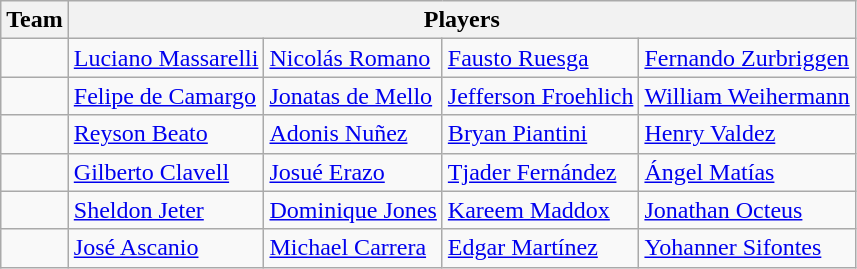<table class="wikitable sortable">
<tr>
<th>Team</th>
<th width=220px colspan=4>Players</th>
</tr>
<tr>
<td></td>
<td><a href='#'>Luciano Massarelli</a></td>
<td><a href='#'>Nicolás Romano</a></td>
<td><a href='#'>Fausto Ruesga</a></td>
<td><a href='#'>Fernando Zurbriggen</a></td>
</tr>
<tr>
<td></td>
<td><a href='#'>Felipe de Camargo</a></td>
<td><a href='#'>Jonatas de Mello</a></td>
<td><a href='#'>Jefferson Froehlich</a></td>
<td><a href='#'>William Weihermann</a></td>
</tr>
<tr>
<td></td>
<td><a href='#'>Reyson Beato</a></td>
<td><a href='#'>Adonis Nuñez</a></td>
<td><a href='#'>Bryan Piantini</a></td>
<td><a href='#'>Henry Valdez</a></td>
</tr>
<tr>
<td></td>
<td><a href='#'>Gilberto Clavell</a></td>
<td><a href='#'>Josué Erazo</a></td>
<td><a href='#'>Tjader Fernández</a></td>
<td><a href='#'>Ángel Matías</a></td>
</tr>
<tr>
<td></td>
<td><a href='#'>Sheldon Jeter</a></td>
<td><a href='#'>Dominique Jones</a></td>
<td><a href='#'>Kareem Maddox</a></td>
<td><a href='#'>Jonathan Octeus</a></td>
</tr>
<tr>
<td></td>
<td><a href='#'>José Ascanio</a></td>
<td><a href='#'>Michael Carrera</a></td>
<td><a href='#'>Edgar Martínez</a></td>
<td><a href='#'>Yohanner Sifontes</a></td>
</tr>
</table>
